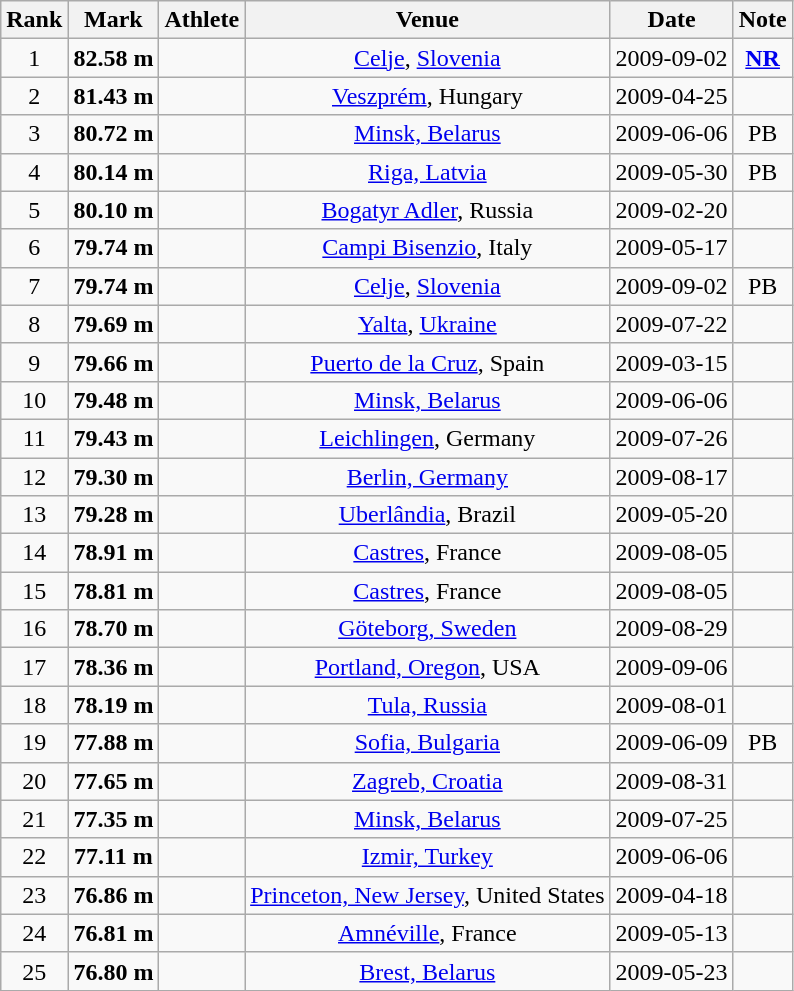<table class="wikitable" style="text-align:center;">
<tr>
<th>Rank</th>
<th>Mark</th>
<th>Athlete</th>
<th>Venue</th>
<th>Date</th>
<th>Note</th>
</tr>
<tr>
<td>1</td>
<td><strong>82.58 m</strong></td>
<td align=left></td>
<td><a href='#'>Celje</a>, <a href='#'>Slovenia</a></td>
<td>2009-09-02</td>
<td><strong><a href='#'>NR</a></strong></td>
</tr>
<tr>
<td>2</td>
<td><strong>81.43 m</strong></td>
<td align=left></td>
<td><a href='#'>Veszprém</a>, Hungary</td>
<td>2009-04-25</td>
<td></td>
</tr>
<tr>
<td>3</td>
<td><strong>80.72 m</strong></td>
<td align=left></td>
<td><a href='#'>Minsk, Belarus</a></td>
<td>2009-06-06</td>
<td>PB</td>
</tr>
<tr>
<td>4</td>
<td><strong>80.14 m</strong></td>
<td align=left></td>
<td><a href='#'>Riga, Latvia</a></td>
<td>2009-05-30</td>
<td>PB</td>
</tr>
<tr>
<td>5</td>
<td><strong>80.10 m</strong></td>
<td align=left></td>
<td><a href='#'>Bogatyr Adler</a>, Russia</td>
<td>2009-02-20</td>
<td></td>
</tr>
<tr>
<td>6</td>
<td><strong>79.74 m</strong></td>
<td align=left></td>
<td><a href='#'>Campi Bisenzio</a>, Italy</td>
<td>2009-05-17</td>
<td></td>
</tr>
<tr>
<td>7</td>
<td><strong>79.74 m</strong></td>
<td align=left></td>
<td><a href='#'>Celje</a>, <a href='#'>Slovenia</a></td>
<td>2009-09-02</td>
<td>PB</td>
</tr>
<tr>
<td>8</td>
<td><strong>79.69 m</strong></td>
<td align=left></td>
<td><a href='#'>Yalta</a>, <a href='#'>Ukraine</a></td>
<td>2009-07-22</td>
<td></td>
</tr>
<tr>
<td>9</td>
<td><strong>79.66 m</strong></td>
<td align=left></td>
<td><a href='#'>Puerto de la Cruz</a>, Spain</td>
<td>2009-03-15</td>
<td></td>
</tr>
<tr>
<td>10</td>
<td><strong>79.48 m</strong></td>
<td align=left></td>
<td><a href='#'>Minsk, Belarus</a></td>
<td>2009-06-06</td>
<td></td>
</tr>
<tr>
<td>11</td>
<td><strong>79.43 m</strong></td>
<td align=left></td>
<td><a href='#'>Leichlingen</a>, Germany</td>
<td>2009-07-26</td>
<td></td>
</tr>
<tr>
<td>12</td>
<td><strong>79.30 m</strong></td>
<td align=left></td>
<td><a href='#'>Berlin, Germany</a></td>
<td>2009-08-17</td>
<td></td>
</tr>
<tr>
<td>13</td>
<td><strong>79.28 m</strong></td>
<td align=left></td>
<td><a href='#'>Uberlândia</a>, Brazil</td>
<td>2009-05-20</td>
<td></td>
</tr>
<tr>
<td>14</td>
<td><strong>78.91 m</strong></td>
<td align=left></td>
<td><a href='#'>Castres</a>, France</td>
<td>2009-08-05</td>
<td></td>
</tr>
<tr>
<td>15</td>
<td><strong>78.81 m</strong></td>
<td align=left></td>
<td><a href='#'>Castres</a>, France</td>
<td>2009-08-05</td>
<td></td>
</tr>
<tr>
<td>16</td>
<td><strong>78.70 m</strong></td>
<td align=left></td>
<td><a href='#'>Göteborg, Sweden</a></td>
<td>2009-08-29</td>
<td></td>
</tr>
<tr>
<td>17</td>
<td><strong>78.36 m</strong></td>
<td align=left></td>
<td><a href='#'>Portland, Oregon</a>, USA</td>
<td>2009-09-06</td>
<td></td>
</tr>
<tr>
<td>18</td>
<td><strong>78.19 m</strong></td>
<td align=left></td>
<td><a href='#'>Tula, Russia</a></td>
<td>2009-08-01</td>
<td></td>
</tr>
<tr>
<td>19</td>
<td><strong>77.88 m</strong></td>
<td align=left></td>
<td><a href='#'>Sofia, Bulgaria</a></td>
<td>2009-06-09</td>
<td>PB</td>
</tr>
<tr>
<td>20</td>
<td><strong>77.65 m</strong></td>
<td align=left></td>
<td><a href='#'>Zagreb, Croatia</a></td>
<td>2009-08-31</td>
<td></td>
</tr>
<tr>
<td>21</td>
<td><strong>77.35 m</strong></td>
<td align=left></td>
<td><a href='#'>Minsk, Belarus</a></td>
<td>2009-07-25</td>
<td></td>
</tr>
<tr>
<td>22</td>
<td><strong>77.11 m</strong></td>
<td align=left></td>
<td><a href='#'>Izmir, Turkey</a></td>
<td>2009-06-06</td>
<td></td>
</tr>
<tr>
<td>23</td>
<td><strong>76.86 m</strong></td>
<td align=left></td>
<td><a href='#'>Princeton, New Jersey</a>, United States</td>
<td>2009-04-18</td>
<td></td>
</tr>
<tr>
<td>24</td>
<td><strong>76.81 m</strong></td>
<td align=left></td>
<td><a href='#'>Amnéville</a>, France</td>
<td>2009-05-13</td>
<td></td>
</tr>
<tr>
<td>25</td>
<td><strong>76.80 m</strong></td>
<td align=left></td>
<td><a href='#'>Brest, Belarus</a></td>
<td>2009-05-23</td>
<td></td>
</tr>
</table>
